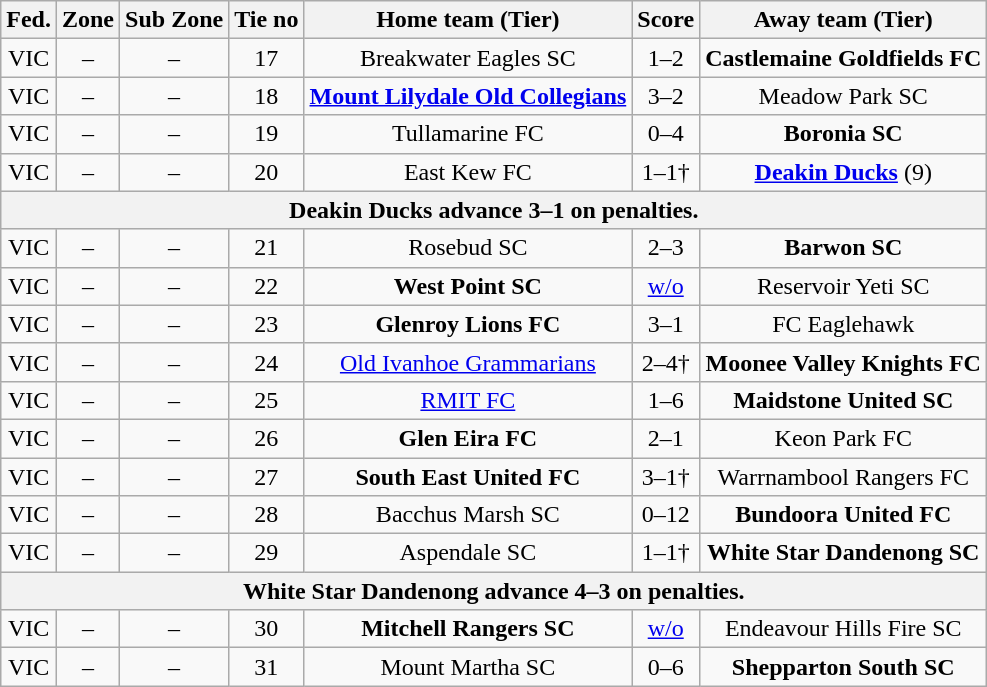<table class="wikitable" style="text-align:center">
<tr>
<th>Fed.</th>
<th>Zone</th>
<th>Sub Zone</th>
<th>Tie no</th>
<th>Home team (Tier)</th>
<th>Score</th>
<th>Away team (Tier)</th>
</tr>
<tr>
<td>VIC</td>
<td>–</td>
<td>–</td>
<td>17</td>
<td>Breakwater Eagles SC</td>
<td>1–2</td>
<td><strong>Castlemaine Goldfields FC</strong></td>
</tr>
<tr>
<td>VIC</td>
<td>–</td>
<td>–</td>
<td>18</td>
<td><strong><a href='#'>Mount Lilydale Old Collegians</a></strong></td>
<td>3–2</td>
<td>Meadow Park SC</td>
</tr>
<tr>
<td>VIC</td>
<td>–</td>
<td>–</td>
<td>19</td>
<td>Tullamarine FC</td>
<td>0–4</td>
<td><strong>Boronia SC</strong></td>
</tr>
<tr>
<td>VIC</td>
<td>–</td>
<td>–</td>
<td>20</td>
<td>East Kew FC</td>
<td>1–1†</td>
<td><strong><a href='#'>Deakin Ducks</a></strong> (9)</td>
</tr>
<tr>
<th colspan=7>Deakin Ducks advance 3–1 on penalties.</th>
</tr>
<tr>
<td>VIC</td>
<td>–</td>
<td>–</td>
<td>21</td>
<td>Rosebud SC</td>
<td>2–3</td>
<td><strong>Barwon SC</strong></td>
</tr>
<tr>
<td>VIC</td>
<td>–</td>
<td>–</td>
<td>22</td>
<td><strong>West Point SC</strong></td>
<td><a href='#'>w/o</a></td>
<td>Reservoir Yeti SC</td>
</tr>
<tr>
<td>VIC</td>
<td>–</td>
<td>–</td>
<td>23</td>
<td><strong>Glenroy Lions FC</strong></td>
<td>3–1</td>
<td>FC Eaglehawk</td>
</tr>
<tr>
<td>VIC</td>
<td>–</td>
<td>–</td>
<td>24</td>
<td><a href='#'>Old Ivanhoe Grammarians</a></td>
<td>2–4†</td>
<td><strong>Moonee Valley Knights FC</strong></td>
</tr>
<tr>
<td>VIC</td>
<td>–</td>
<td>–</td>
<td>25</td>
<td><a href='#'>RMIT FC</a></td>
<td>1–6</td>
<td><strong>Maidstone United SC</strong></td>
</tr>
<tr>
<td>VIC</td>
<td>–</td>
<td>–</td>
<td>26</td>
<td><strong>Glen Eira FC</strong></td>
<td>2–1</td>
<td>Keon Park FC</td>
</tr>
<tr>
<td>VIC</td>
<td>–</td>
<td>–</td>
<td>27</td>
<td><strong>South East United FC</strong></td>
<td>3–1†</td>
<td>Warrnambool Rangers FC</td>
</tr>
<tr>
<td>VIC</td>
<td>–</td>
<td>–</td>
<td>28</td>
<td>Bacchus Marsh SC</td>
<td>0–12</td>
<td><strong>Bundoora United FC</strong></td>
</tr>
<tr>
<td>VIC</td>
<td>–</td>
<td>–</td>
<td>29</td>
<td>Aspendale SC</td>
<td>1–1†</td>
<td><strong>White Star Dandenong SC</strong></td>
</tr>
<tr>
<th colspan=7>White Star Dandenong advance 4–3 on penalties.</th>
</tr>
<tr>
<td>VIC</td>
<td>–</td>
<td>–</td>
<td>30</td>
<td><strong>Mitchell Rangers SC</strong></td>
<td><a href='#'>w/o</a></td>
<td>Endeavour Hills Fire SC</td>
</tr>
<tr>
<td>VIC</td>
<td>–</td>
<td>–</td>
<td>31</td>
<td>Mount Martha SC</td>
<td>0–6</td>
<td><strong>Shepparton South SC</strong></td>
</tr>
</table>
